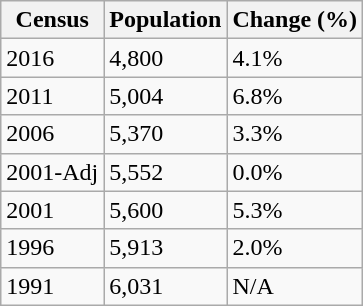<table class="wikitable">
<tr>
<th>Census</th>
<th>Population</th>
<th>Change (%)</th>
</tr>
<tr>
<td>2016</td>
<td>4,800</td>
<td>4.1%</td>
</tr>
<tr>
<td>2011</td>
<td>5,004</td>
<td>6.8%</td>
</tr>
<tr>
<td>2006</td>
<td>5,370</td>
<td>3.3%</td>
</tr>
<tr>
<td>2001-Adj</td>
<td>5,552</td>
<td>0.0%</td>
</tr>
<tr>
<td>2001</td>
<td>5,600</td>
<td>5.3%</td>
</tr>
<tr>
<td>1996</td>
<td>5,913</td>
<td>2.0%</td>
</tr>
<tr>
<td>1991</td>
<td>6,031</td>
<td>N/A</td>
</tr>
</table>
